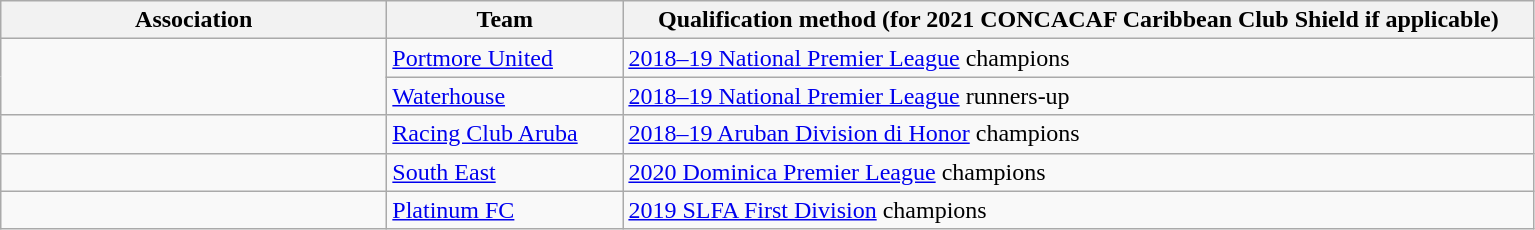<table class="wikitable">
<tr>
<th width=250>Association</th>
<th width=150>Team</th>
<th width=600>Qualification method (for 2021 CONCACAF Caribbean Club Shield if applicable)</th>
</tr>
<tr>
<td rowspan=2></td>
<td><a href='#'>Portmore United</a></td>
<td><a href='#'>2018–19 National Premier League</a> champions</td>
</tr>
<tr>
<td><a href='#'>Waterhouse</a></td>
<td><a href='#'>2018–19 National Premier League</a> runners-up</td>
</tr>
<tr>
<td></td>
<td><a href='#'>Racing Club Aruba</a></td>
<td><a href='#'>2018–19 Aruban Division di Honor</a> champions</td>
</tr>
<tr>
<td></td>
<td><a href='#'>South East</a></td>
<td><a href='#'>2020 Dominica Premier League</a> champions</td>
</tr>
<tr>
<td></td>
<td><a href='#'>Platinum FC</a></td>
<td><a href='#'>2019 SLFA First Division</a> champions</td>
</tr>
</table>
